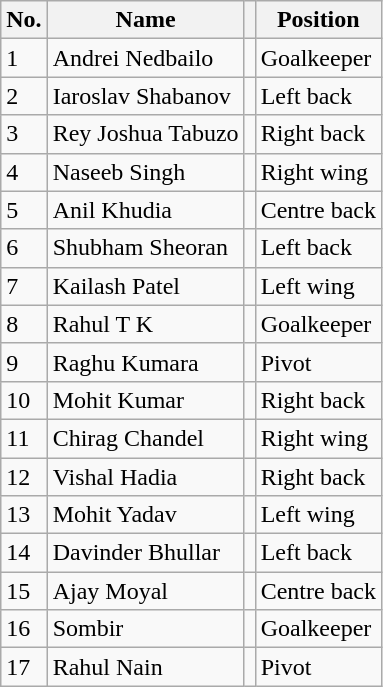<table class="wikitable">
<tr>
<th>No.</th>
<th>Name</th>
<th></th>
<th>Position</th>
</tr>
<tr>
<td>1</td>
<td>Andrei Nedbailo</td>
<td></td>
<td>Goalkeeper</td>
</tr>
<tr>
<td>2</td>
<td>Iaroslav Shabanov</td>
<td></td>
<td>Left back</td>
</tr>
<tr>
<td>3</td>
<td>Rey Joshua Tabuzo</td>
<td></td>
<td>Right back</td>
</tr>
<tr>
<td>4</td>
<td>Naseeb Singh</td>
<td></td>
<td>Right wing</td>
</tr>
<tr>
<td>5</td>
<td>Anil Khudia</td>
<td></td>
<td>Centre back</td>
</tr>
<tr>
<td>6</td>
<td>Shubham Sheoran</td>
<td></td>
<td>Left back</td>
</tr>
<tr>
<td>7</td>
<td>Kailash Patel</td>
<td></td>
<td>Left wing</td>
</tr>
<tr>
<td>8</td>
<td>Rahul T K</td>
<td></td>
<td>Goalkeeper</td>
</tr>
<tr>
<td>9</td>
<td>Raghu Kumara</td>
<td></td>
<td>Pivot</td>
</tr>
<tr>
<td>10</td>
<td>Mohit Kumar</td>
<td></td>
<td>Right back</td>
</tr>
<tr>
<td>11</td>
<td>Chirag Chandel</td>
<td></td>
<td>Right wing</td>
</tr>
<tr>
<td>12</td>
<td>Vishal Hadia</td>
<td></td>
<td>Right back</td>
</tr>
<tr>
<td>13</td>
<td>Mohit Yadav</td>
<td></td>
<td>Left wing</td>
</tr>
<tr>
<td>14</td>
<td>Davinder Bhullar</td>
<td></td>
<td>Left back</td>
</tr>
<tr>
<td>15</td>
<td>Ajay Moyal</td>
<td></td>
<td>Centre back</td>
</tr>
<tr>
<td>16</td>
<td>Sombir</td>
<td></td>
<td>Goalkeeper</td>
</tr>
<tr>
<td>17</td>
<td>Rahul Nain</td>
<td></td>
<td>Pivot</td>
</tr>
</table>
